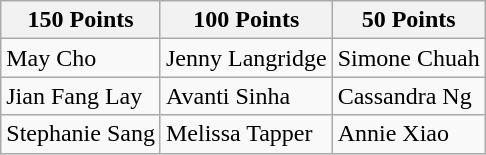<table class="wikitable">
<tr>
<th>150 Points</th>
<th>100 Points</th>
<th>50 Points</th>
</tr>
<tr>
<td>May Cho</td>
<td>Jenny Langridge</td>
<td>Simone Chuah</td>
</tr>
<tr>
<td>Jian Fang Lay</td>
<td>Avanti Sinha</td>
<td>Cassandra Ng</td>
</tr>
<tr>
<td>Stephanie Sang</td>
<td>Melissa Tapper</td>
<td>Annie Xiao</td>
</tr>
</table>
